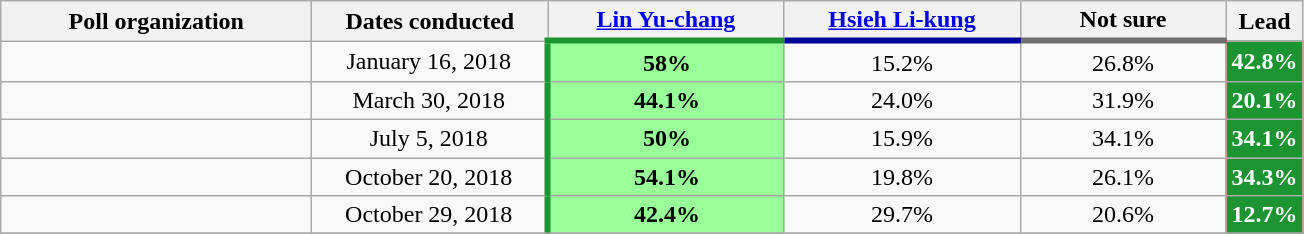<table class="wikitable collapsible autocollapse" style="text-align:center">
<tr style="background-color:# E9E9E9">
<th style="width:200px;">Poll organization</th>
<th style="width:150px;">Dates conducted</th>
<th style="width:150px; border-bottom:4px solid #1B9431;"> <a href='#'>Lin Yu-chang</a></th>
<th style="width:150px; border-bottom:4px solid #000099;"> <a href='#'>Hsieh Li-kung</a></th>
<th style="width:130px; border-bottom:4px solid #707070;"> Not sure</th>
<th style="width:40px;">Lead</th>
</tr>
<tr>
<td></td>
<td>January 16, 2018</td>
<td style="background-color:#99FF99; border-left:4px solid #1B9431;"><strong>58%</strong></td>
<td>15.2%</td>
<td>26.8%</td>
<td style="background:#1B9431; color:white"><strong>42.8%</strong></td>
</tr>
<tr>
<td></td>
<td>March 30, 2018</td>
<td style="background-color:#99FF99; border-left:4px solid #1B9431;"><strong>44.1%</strong></td>
<td>24.0%</td>
<td>31.9%</td>
<td style="background:#1B9431; color:white"><strong>20.1%</strong></td>
</tr>
<tr>
<td></td>
<td>July 5, 2018</td>
<td style="background-color:#99FF99; border-left:4px solid #1B9431;"><strong>50%</strong></td>
<td>15.9%</td>
<td>34.1%</td>
<td style="background:#1B9431; color:white"><strong>34.1%</strong></td>
</tr>
<tr>
<td></td>
<td>October 20, 2018</td>
<td style="background-color:#99FF99; border-left:4px solid #1B9431;"><strong>54.1%</strong></td>
<td>19.8%</td>
<td>26.1%</td>
<td style="background:#1B9431; color:white"><strong>34.3%</strong></td>
</tr>
<tr>
<td></td>
<td>October 29, 2018</td>
<td style="background-color:#99FF99; border-left:4px solid #1B9431;"><strong>42.4%</strong></td>
<td>29.7%</td>
<td>20.6%</td>
<td style="background:#1B9431; color:white"><strong>12.7%</strong></td>
</tr>
<tr>
</tr>
</table>
